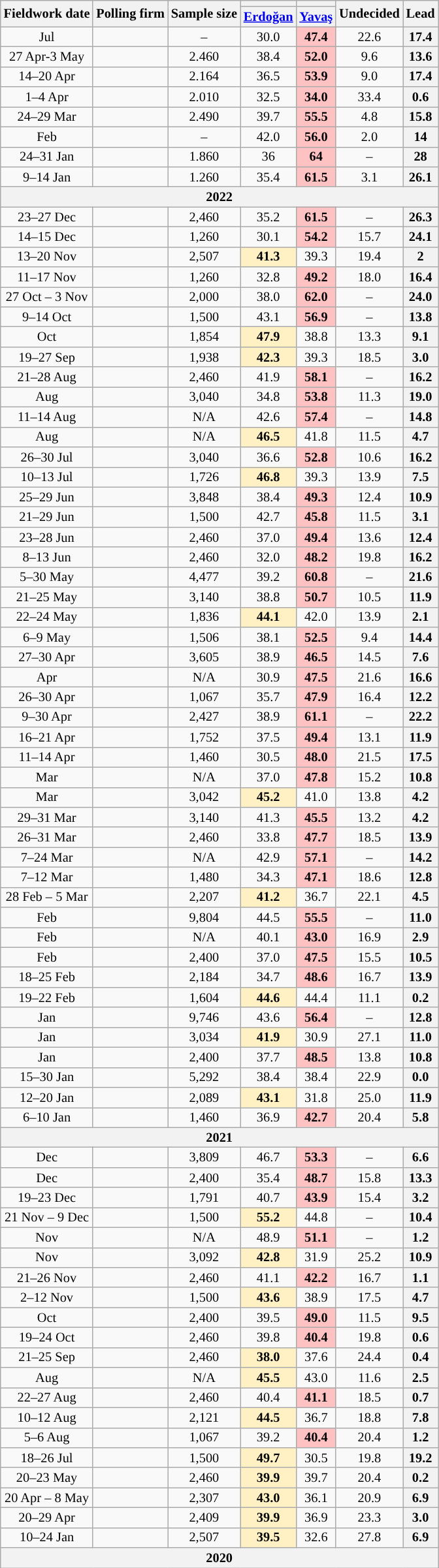<table class="wikitable mw-datatable mw-collapsible mw-collapsed" style="text-align:center; font-size:85%; line-height:14px;">
<tr>
<th rowspan="2">Fieldwork date</th>
<th rowspan="2">Polling firm</th>
<th rowspan="2">Sample size</th>
<th style="background:"></th>
<th style="background:"></th>
<th rowspan="2">Undecided</th>
<th rowspan="2">Lead</th>
</tr>
<tr>
<th><a href='#'>Erdoğan</a><br></th>
<th><a href='#'>Yavaş</a><br></th>
</tr>
<tr>
<td>Jul</td>
<td></td>
<td>–</td>
<td>30.0</td>
<td style="background:#FFC2C2"><strong>47.4</strong></td>
<td>22.6</td>
<th style="background:">17.4</th>
</tr>
<tr>
<td>27 Apr-3 May</td>
<td></td>
<td>2.460</td>
<td>38.4</td>
<td style="background:#FFC2C2"><strong>52.0</strong></td>
<td>9.6</td>
<th style="background:">13.6</th>
</tr>
<tr>
<td>14–20 Apr</td>
<td></td>
<td>2.164</td>
<td>36.5</td>
<td style="background:#FFC2C2"><strong>53.9</strong></td>
<td>9.0</td>
<th style="background:">17.4</th>
</tr>
<tr>
<td>1–4 Apr</td>
<td></td>
<td>2.010</td>
<td>32.5</td>
<td style="background:#FFC2C2"><strong>34.0</strong></td>
<td>33.4</td>
<th style="background:">0.6</th>
</tr>
<tr>
<td>24–29 Mar</td>
<td></td>
<td>2.490</td>
<td>39.7</td>
<td style="background:#FFC2C2"><strong>55.5</strong></td>
<td>4.8</td>
<th style="background:">15.8</th>
</tr>
<tr>
<td>Feb</td>
<td></td>
<td>–</td>
<td>42.0</td>
<td style="background:#FFC2C2"><strong>56.0</strong></td>
<td>2.0</td>
<th style="background:">14</th>
</tr>
<tr>
<td>24–31 Jan</td>
<td></td>
<td>1.860</td>
<td>36</td>
<td style="background:#FFC2C2"><strong>64</strong></td>
<td>–</td>
<th style="background:">28</th>
</tr>
<tr>
<td>9–14 Jan</td>
<td></td>
<td>1.260</td>
<td>35.4</td>
<td style="background:#FFC2C2"><strong>61.5</strong></td>
<td>3.1</td>
<th style="background:">26.1</th>
</tr>
<tr>
<th colspan=7>2022</th>
</tr>
<tr>
<td>23–27 Dec</td>
<td></td>
<td>2,460</td>
<td>35.2</td>
<td style="background:#FFC2C2"><strong>61.5</strong></td>
<td>–</td>
<th style="background:">26.3</th>
</tr>
<tr>
<td>14–15 Dec</td>
<td></td>
<td>1,260</td>
<td>30.1</td>
<td style="background:#FFC2C2"><strong>54.2</strong></td>
<td>15.7</td>
<th style="background:">24.1</th>
</tr>
<tr>
<td>13–20 Nov</td>
<td></td>
<td>2,507</td>
<td style="background:#FFF1C4"><strong>41.3</strong></td>
<td>39.3</td>
<td>19.4</td>
<th style="background:">2</th>
</tr>
<tr>
<td>11–17 Nov</td>
<td></td>
<td>1,260</td>
<td>32.8</td>
<td style="background:#FFC2C2"><strong>49.2</strong></td>
<td>18.0</td>
<th style="background:">16.4</th>
</tr>
<tr>
<td>27 Oct – 3 Nov</td>
<td></td>
<td>2,000</td>
<td>38.0</td>
<td style="background:#FFC2C2"><strong>62.0</strong></td>
<td>–</td>
<th style="background:">24.0</th>
</tr>
<tr>
<td>9–14 Oct</td>
<td></td>
<td>1,500</td>
<td>43.1</td>
<td style="background:#FFC2C2"><strong>56.9</strong></td>
<td>–</td>
<th style="background:">13.8</th>
</tr>
<tr>
<td>Oct</td>
<td></td>
<td>1,854</td>
<td style="background:#FFF1C4"><strong>47.9</strong></td>
<td>38.8</td>
<td>13.3</td>
<th style="background:">9.1</th>
</tr>
<tr>
<td>19–27 Sep</td>
<td></td>
<td>1,938</td>
<td style="background:#FFF1C4"><strong>42.3</strong></td>
<td>39.3</td>
<td>18.5</td>
<th style="background:">3.0</th>
</tr>
<tr>
<td>21–28 Aug</td>
<td></td>
<td>2,460</td>
<td>41.9</td>
<td style="background:#FFC2C2"><strong>58.1</strong></td>
<td>–</td>
<th style="background:">16.2</th>
</tr>
<tr>
<td>Aug</td>
<td></td>
<td>3,040</td>
<td>34.8</td>
<td style="background:#FFC2C2"><strong>53.8</strong></td>
<td>11.3</td>
<th style="background:">19.0</th>
</tr>
<tr>
<td>11–14 Aug</td>
<td></td>
<td>N/A</td>
<td>42.6</td>
<td style="background:#FFC2C2"><strong>57.4</strong></td>
<td>–</td>
<th style="background:">14.8</th>
</tr>
<tr>
<td>Aug</td>
<td></td>
<td>N/A</td>
<td style="background:#FFF1C4"><strong>46.5</strong></td>
<td>41.8</td>
<td>11.5</td>
<th style="background:">4.7</th>
</tr>
<tr>
<td>26–30 Jul</td>
<td></td>
<td>3,040</td>
<td>36.6</td>
<td style="background:#FFC2C2"><strong>52.8</strong></td>
<td>10.6</td>
<th style="background:">16.2</th>
</tr>
<tr>
<td>10–13 Jul</td>
<td></td>
<td>1,726</td>
<td style="background:#FFF1C4"><strong>46.8</strong></td>
<td>39.3</td>
<td>13.9</td>
<th style="background:">7.5</th>
</tr>
<tr>
<td>25–29 Jun</td>
<td></td>
<td>3,848</td>
<td>38.4</td>
<td style="background:#FFC2C2"><strong>49.3</strong></td>
<td>12.4</td>
<th style="background:">10.9</th>
</tr>
<tr>
<td>21–29 Jun</td>
<td></td>
<td>1,500</td>
<td>42.7</td>
<td style="background:#FFC2C2"><strong>45.8</strong></td>
<td>11.5</td>
<th style="background:">3.1</th>
</tr>
<tr>
<td>23–28 Jun</td>
<td></td>
<td>2,460</td>
<td>37.0</td>
<td style="background:#FFC2C2"><strong>49.4</strong></td>
<td>13.6</td>
<th style="background:">12.4</th>
</tr>
<tr>
<td>8–13 Jun</td>
<td></td>
<td>2,460</td>
<td>32.0</td>
<td style="background:#FFC2C2"><strong>48.2</strong></td>
<td>19.8</td>
<th style="background:">16.2</th>
</tr>
<tr>
<td>5–30 May</td>
<td></td>
<td>4,477</td>
<td>39.2</td>
<td style="background:#FFC2C2"><strong>60.8</strong></td>
<td>–</td>
<th style="background:">21.6</th>
</tr>
<tr>
<td>21–25 May</td>
<td></td>
<td>3,140</td>
<td>38.8</td>
<td style="background:#FFC2C2"><strong>50.7</strong></td>
<td>10.5</td>
<th style="background:">11.9</th>
</tr>
<tr>
<td>22–24 May</td>
<td></td>
<td>1,836</td>
<td style="background:#FFF1C4"><strong>44.1</strong></td>
<td>42.0</td>
<td>13.9</td>
<th style="background:">2.1</th>
</tr>
<tr>
<td>6–9 May</td>
<td></td>
<td>1,506</td>
<td>38.1</td>
<td style="background:#FFC2C2"><strong>52.5</strong></td>
<td>9.4</td>
<th style="background:">14.4</th>
</tr>
<tr>
<td>27–30 Apr</td>
<td></td>
<td>3,605</td>
<td>38.9</td>
<td style="background:#FFC2C2"><strong>46.5</strong></td>
<td>14.5</td>
<th style="background:">7.6</th>
</tr>
<tr>
<td>Apr</td>
<td></td>
<td>N/A</td>
<td>30.9</td>
<td style="background:#FFC2C2"><strong>47.5</strong></td>
<td>21.6</td>
<th style="background:">16.6</th>
</tr>
<tr>
<td>26–30 Apr</td>
<td></td>
<td>1,067</td>
<td>35.7</td>
<td style="background:#FFC2C2"><strong>47.9</strong></td>
<td>16.4</td>
<th style="background:">12.2</th>
</tr>
<tr>
<td>9–30 Apr</td>
<td></td>
<td>2,427</td>
<td>38.9</td>
<td style="background:#FFC2C2"><strong>61.1</strong></td>
<td>–</td>
<th style="background:">22.2</th>
</tr>
<tr>
<td>16–21 Apr</td>
<td></td>
<td>1,752</td>
<td>37.5</td>
<td style="background:#FFC2C2"><strong>49.4</strong></td>
<td>13.1</td>
<th style="background:">11.9</th>
</tr>
<tr>
<td>11–14 Apr</td>
<td></td>
<td>1,460</td>
<td>30.5</td>
<td style="background:#FFC2C2"><strong>48.0</strong></td>
<td>21.5</td>
<th style="background:">17.5</th>
</tr>
<tr>
<td>Mar</td>
<td></td>
<td>N/A</td>
<td>37.0</td>
<td style="background:#FFC2C2"><strong>47.8</strong></td>
<td>15.2</td>
<th style="background:">10.8</th>
</tr>
<tr>
<td>Mar</td>
<td></td>
<td>3,042</td>
<td style="background:#FFF1C4"><strong>45.2</strong></td>
<td>41.0</td>
<td>13.8</td>
<th style="background:">4.2</th>
</tr>
<tr>
<td>29–31 Mar</td>
<td></td>
<td>3,140</td>
<td>41.3</td>
<td style="background:#FFC2C2"><strong>45.5</strong></td>
<td>13.2</td>
<th style="background:">4.2</th>
</tr>
<tr>
<td>26–31 Mar</td>
<td></td>
<td>2,460</td>
<td>33.8</td>
<td style="background:#FFC2C2"><strong>47.7</strong></td>
<td>18.5</td>
<th style="background:">13.9</th>
</tr>
<tr>
<td>7–24 Mar</td>
<td></td>
<td>N/A</td>
<td>42.9</td>
<td style="background:#FFC2C2"><strong>57.1</strong></td>
<td>–</td>
<th style="background:">14.2</th>
</tr>
<tr>
<td>7–12 Mar</td>
<td></td>
<td>1,480</td>
<td>34.3</td>
<td style="background:#FFC2C2"><strong>47.1</strong></td>
<td>18.6</td>
<th style="background:">12.8</th>
</tr>
<tr>
<td>28 Feb – 5 Mar</td>
<td></td>
<td>2,207</td>
<td style="background:#FFF1C4"><strong>41.2</strong></td>
<td>36.7</td>
<td>22.1</td>
<th style="background:">4.5</th>
</tr>
<tr>
<td>Feb</td>
<td></td>
<td>9,804</td>
<td>44.5</td>
<td style="background:#FFC2C2"><strong>55.5</strong></td>
<td>–</td>
<th style="background:">11.0</th>
</tr>
<tr>
<td>Feb</td>
<td></td>
<td>N/A</td>
<td>40.1</td>
<td style="background:#FFC2C2"><strong>43.0</strong></td>
<td>16.9</td>
<th style="background:">2.9</th>
</tr>
<tr>
<td>Feb</td>
<td></td>
<td>2,400</td>
<td>37.0</td>
<td style="background:#FFC2C2"><strong>47.5</strong></td>
<td>15.5</td>
<th style="background:">10.5</th>
</tr>
<tr>
<td>18–25 Feb</td>
<td></td>
<td>2,184</td>
<td>34.7</td>
<td style="background:#FFC2C2"><strong>48.6</strong></td>
<td>16.7</td>
<th style="background:">13.9</th>
</tr>
<tr>
<td>19–22 Feb</td>
<td></td>
<td>1,604</td>
<td style="background:#FFF1C4"><strong>44.6</strong></td>
<td>44.4</td>
<td>11.1</td>
<th style="background:">0.2</th>
</tr>
<tr>
<td>Jan</td>
<td></td>
<td>9,746</td>
<td>43.6</td>
<td style="background:#FFC2C2"><strong>56.4</strong></td>
<td>–</td>
<th style="background:">12.8</th>
</tr>
<tr>
<td>Jan</td>
<td></td>
<td>3,034</td>
<td style="background:#FFF1C4"><strong>41.9</strong></td>
<td>30.9</td>
<td>27.1</td>
<th style="background:">11.0</th>
</tr>
<tr>
<td>Jan</td>
<td></td>
<td>2,400</td>
<td>37.7</td>
<td style="background:#FFC2C2"><strong>48.5</strong></td>
<td>13.8</td>
<th style="background:">10.8</th>
</tr>
<tr>
<td>15–30 Jan</td>
<td></td>
<td>5,292</td>
<td>38.4</td>
<td>38.4</td>
<td>22.9</td>
<th>0.0</th>
</tr>
<tr>
<td>12–20 Jan</td>
<td></td>
<td>2,089</td>
<td style="background:#FFF1C4"><strong>43.1</strong></td>
<td>31.8</td>
<td>25.0</td>
<th style="background:">11.9</th>
</tr>
<tr>
<td>6–10 Jan</td>
<td></td>
<td>1,460</td>
<td>36.9</td>
<td style="background:#FFC2C2"><strong>42.7</strong></td>
<td>20.4</td>
<th style="background:">5.8</th>
</tr>
<tr>
<th colspan=7>2021</th>
</tr>
<tr>
<td>Dec</td>
<td></td>
<td>3,809</td>
<td>46.7</td>
<td style="background:#FFC2C2"><strong>53.3</strong></td>
<td>–</td>
<th style="background:">6.6</th>
</tr>
<tr>
<td>Dec</td>
<td></td>
<td>2,400</td>
<td>35.4</td>
<td style="background:#FFC2C2"><strong>48.7</strong></td>
<td>15.8</td>
<th style="background:">13.3</th>
</tr>
<tr>
<td>19–23 Dec</td>
<td></td>
<td>1,791</td>
<td>40.7</td>
<td style="background:#FFC2C2"><strong>43.9</strong></td>
<td>15.4</td>
<th style="background:">3.2</th>
</tr>
<tr>
<td>21 Nov – 9 Dec</td>
<td></td>
<td>1,500</td>
<td style="background:#FFF1C4"><strong>55.2</strong></td>
<td>44.8</td>
<td>–</td>
<th style="background:">10.4</th>
</tr>
<tr>
<td>Nov</td>
<td></td>
<td>N/A</td>
<td>48.9</td>
<td style="background:#FFC2C2"><strong>51.1</strong></td>
<td>–</td>
<th style="background:">1.2</th>
</tr>
<tr>
<td>Nov</td>
<td></td>
<td>3,092</td>
<td style="background:#FFF1C4"><strong>42.8</strong></td>
<td>31.9</td>
<td>25.2</td>
<th style="background:">10.9</th>
</tr>
<tr>
<td>21–26 Nov</td>
<td></td>
<td>2,460</td>
<td>41.1</td>
<td style="background:#FFC2C2"><strong>42.2</strong></td>
<td>16.7</td>
<th style="background:">1.1</th>
</tr>
<tr>
<td>2–12 Nov</td>
<td></td>
<td>1,500</td>
<td style="background:#FFF1C4"><strong>43.6</strong></td>
<td>38.9</td>
<td>17.5</td>
<th style="background:">4.7</th>
</tr>
<tr>
<td>Oct</td>
<td></td>
<td>2,400</td>
<td>39.5</td>
<td style="background:#FFC2C2"><strong>49.0</strong></td>
<td>11.5</td>
<th style="background:">9.5</th>
</tr>
<tr>
<td>19–24 Oct</td>
<td></td>
<td>2,460</td>
<td>39.8</td>
<td style="background:#FFC2C2"><strong>40.4</strong></td>
<td>19.8</td>
<th style="background:">0.6</th>
</tr>
<tr>
<td>21–25 Sep</td>
<td></td>
<td>2,460</td>
<td style="background:#FFF1C4"><strong>38.0</strong></td>
<td>37.6</td>
<td>24.4</td>
<th style="background:">0.4</th>
</tr>
<tr>
<td>Aug</td>
<td></td>
<td>N/A</td>
<td style="background:#FFF1C4"><strong>45.5</strong></td>
<td>43.0</td>
<td>11.6</td>
<th style="background:">2.5</th>
</tr>
<tr>
<td>22–27 Aug</td>
<td></td>
<td>2,460</td>
<td>40.4</td>
<td style="background:#FFC2C2"><strong>41.1</strong></td>
<td>18.5</td>
<th style="background:">0.7</th>
</tr>
<tr>
<td>10–12 Aug</td>
<td></td>
<td>2,121</td>
<td style="background:#FFF1C4"><strong>44.5</strong></td>
<td>36.7</td>
<td>18.8</td>
<th style="background:">7.8</th>
</tr>
<tr>
<td>5–6 Aug</td>
<td></td>
<td>1,067</td>
<td>39.2</td>
<td style="background:#FFC2C2"><strong>40.4</strong></td>
<td>20.4</td>
<th style="background:">1.2</th>
</tr>
<tr>
<td>18–26 Jul</td>
<td></td>
<td>1,500</td>
<td style="background:#FFF1C4"><strong>49.7</strong></td>
<td>30.5</td>
<td>19.8</td>
<th style="background:">19.2</th>
</tr>
<tr>
<td>20–23 May</td>
<td></td>
<td>2,460</td>
<td style="background:#FFF1C4"><strong>39.9</strong></td>
<td>39.7</td>
<td>20.4</td>
<th style="background:">0.2</th>
</tr>
<tr>
<td>20 Apr – 8 May</td>
<td></td>
<td>2,307</td>
<td style="background:#FFF1C4"><strong>43.0</strong></td>
<td>36.1</td>
<td>20.9</td>
<th style="background:">6.9</th>
</tr>
<tr>
<td>20–29 Apr</td>
<td></td>
<td>2,409</td>
<td style="background:#FFF1C4"><strong>39.9</strong></td>
<td>36.9</td>
<td>23.3</td>
<th style="background:">3.0</th>
</tr>
<tr>
<td>10–24 Jan</td>
<td></td>
<td>2,507</td>
<td style="background:#FFF1C4"><strong>39.5</strong></td>
<td>32.6</td>
<td>27.8</td>
<th style="background:">6.9</th>
</tr>
<tr>
<th colspan=7>2020</th>
</tr>
</table>
